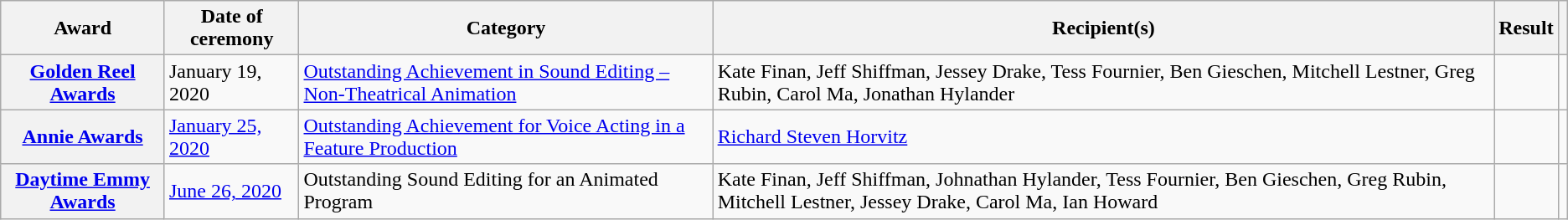<table class="wikitable sortable plainrowheaders">
<tr>
<th scope="col">Award</th>
<th scope="col">Date of ceremony</th>
<th scope="col">Category</th>
<th scope="col">Recipient(s)</th>
<th scope="col">Result</th>
<th scope="col" class="unsortable"></th>
</tr>
<tr>
<th scope="row"><a href='#'>Golden Reel Awards</a></th>
<td>January 19, 2020</td>
<td><a href='#'>Outstanding Achievement in Sound Editing – Non-Theatrical Animation</a></td>
<td>Kate Finan, Jeff Shiffman, Jessey Drake, Tess Fournier, Ben Gieschen, Mitchell Lestner, Greg Rubin, Carol Ma, Jonathan Hylander</td>
<td></td>
<td align="center"></td>
</tr>
<tr>
<th scope="row"><a href='#'>Annie Awards</a></th>
<td><a href='#'>January 25, 2020</a></td>
<td><a href='#'>Outstanding Achievement for Voice Acting in a Feature Production</a></td>
<td><a href='#'>Richard Steven Horvitz</a></td>
<td></td>
<td align="center"></td>
</tr>
<tr>
<th scope="row"><a href='#'>Daytime Emmy Awards</a></th>
<td><a href='#'>June 26, 2020</a></td>
<td>Outstanding Sound Editing for an Animated Program</td>
<td>Kate Finan, Jeff Shiffman, Johnathan Hylander, Tess Fournier, Ben Gieschen, Greg Rubin, Mitchell Lestner, Jessey Drake, Carol Ma, Ian Howard</td>
<td></td>
<td align="center"></td>
</tr>
</table>
